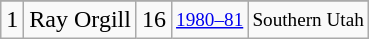<table class="wikitable">
<tr>
</tr>
<tr>
<td>1</td>
<td>Ray Orgill</td>
<td>16</td>
<td style="font-size:80%;"><a href='#'>1980–81</a></td>
<td style="font-size:80%;">Southern Utah</td>
</tr>
</table>
